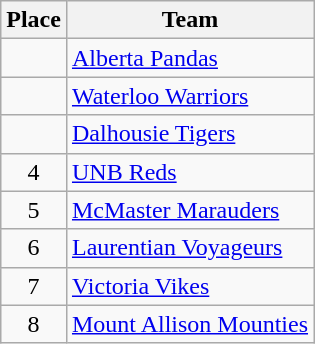<table class="wikitable">
<tr>
<th>Place</th>
<th>Team</th>
</tr>
<tr>
<td align=center></td>
<td> <a href='#'>Alberta Pandas</a></td>
</tr>
<tr>
<td align=center></td>
<td> <a href='#'>Waterloo Warriors</a></td>
</tr>
<tr>
<td align=center></td>
<td> <a href='#'>Dalhousie Tigers</a></td>
</tr>
<tr>
<td align=center>4</td>
<td> <a href='#'>UNB Reds</a></td>
</tr>
<tr>
<td align=center>5</td>
<td> <a href='#'>McMaster Marauders</a></td>
</tr>
<tr>
<td align=center>6</td>
<td> <a href='#'>Laurentian Voyageurs</a></td>
</tr>
<tr>
<td align=center>7</td>
<td> <a href='#'>Victoria Vikes</a></td>
</tr>
<tr>
<td align=center>8</td>
<td> <a href='#'>Mount Allison Mounties</a></td>
</tr>
</table>
